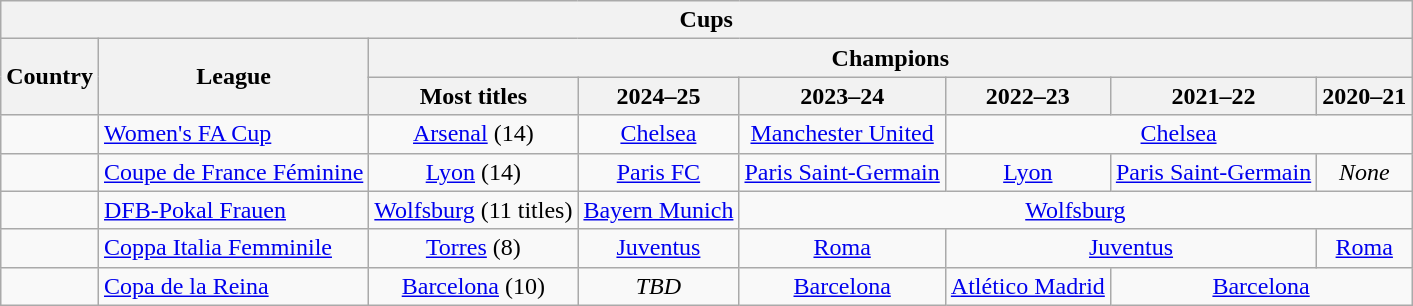<table class="wikitable" style="text-align:center">
<tr>
<th colspan="10">Cups</th>
</tr>
<tr>
<th rowspan="2">Country</th>
<th rowspan="2">League</th>
<th colspan="6">Champions</th>
</tr>
<tr>
<th>Most titles</th>
<th>2024–25</th>
<th>2023–24</th>
<th>2022–23</th>
<th>2021–22</th>
<th>2020–21</th>
</tr>
<tr>
<td style="text-align:left"></td>
<td style="text-align:left"><a href='#'>Women's FA Cup</a></td>
<td><a href='#'>Arsenal</a> (14)</td>
<td><a href='#'>Chelsea</a></td>
<td><a href='#'>Manchester United</a></td>
<td colspan="3"><a href='#'>Chelsea</a></td>
</tr>
<tr>
<td style="text-align:left"></td>
<td style="text-align:left"><a href='#'>Coupe de France Féminine</a></td>
<td><a href='#'>Lyon</a> (14)</td>
<td><a href='#'>Paris FC</a></td>
<td><a href='#'>Paris Saint-Germain</a></td>
<td><a href='#'>Lyon</a></td>
<td><a href='#'>Paris Saint-Germain</a></td>
<td><em>None</em></td>
</tr>
<tr>
<td style="text-align:left"></td>
<td style="text-align:left"><a href='#'>DFB-Pokal Frauen</a></td>
<td><a href='#'>Wolfsburg</a> (11 titles)</td>
<td><a href='#'>Bayern Munich</a></td>
<td colspan="5"><a href='#'>Wolfsburg</a></td>
</tr>
<tr>
<td style="text-align:left"></td>
<td style="text-align:left"><a href='#'>Coppa Italia Femminile</a></td>
<td><a href='#'>Torres</a> (8)</td>
<td><a href='#'>Juventus</a></td>
<td><a href='#'>Roma</a></td>
<td colspan="2"><a href='#'>Juventus</a></td>
<td><a href='#'>Roma</a></td>
</tr>
<tr>
<td style="text-align:left"></td>
<td style="text-align:left"><a href='#'>Copa de la Reina</a></td>
<td><a href='#'>Barcelona</a> (10)</td>
<td><em>TBD</em></td>
<td><a href='#'>Barcelona</a></td>
<td><a href='#'>Atlético Madrid</a></td>
<td colspan="2"><a href='#'>Barcelona</a></td>
</tr>
</table>
